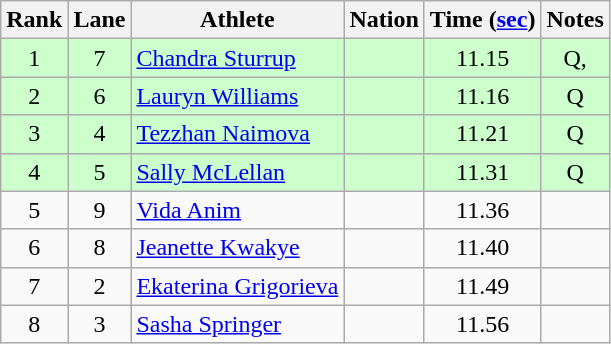<table class="wikitable sortable" style="text-align:center">
<tr>
<th>Rank</th>
<th>Lane</th>
<th>Athlete</th>
<th>Nation</th>
<th>Time (<a href='#'>sec</a>)</th>
<th>Notes</th>
</tr>
<tr bgcolor=ccffcc>
<td>1</td>
<td>7</td>
<td align="left"><a href='#'>Chandra Sturrup</a></td>
<td align=left></td>
<td>11.15</td>
<td>Q, </td>
</tr>
<tr bgcolor=ccffcc>
<td>2</td>
<td>6</td>
<td align="left"><a href='#'>Lauryn Williams</a></td>
<td align=left></td>
<td>11.16</td>
<td>Q</td>
</tr>
<tr bgcolor=ccffcc>
<td>3</td>
<td>4</td>
<td align="left"><a href='#'>Tezzhan Naimova</a></td>
<td align=left></td>
<td>11.21</td>
<td>Q</td>
</tr>
<tr bgcolor=ccffcc>
<td>4</td>
<td>5</td>
<td align="left"><a href='#'>Sally McLellan</a></td>
<td align=left></td>
<td>11.31</td>
<td>Q</td>
</tr>
<tr>
<td>5</td>
<td>9</td>
<td align="left"><a href='#'>Vida Anim</a></td>
<td align=left></td>
<td>11.36</td>
<td></td>
</tr>
<tr>
<td>6</td>
<td>8</td>
<td align="left"><a href='#'>Jeanette Kwakye</a></td>
<td align=left></td>
<td>11.40</td>
<td></td>
</tr>
<tr>
<td>7</td>
<td>2</td>
<td align="left"><a href='#'>Ekaterina Grigorieva</a></td>
<td align=left></td>
<td>11.49</td>
<td></td>
</tr>
<tr>
<td>8</td>
<td>3</td>
<td align="left"><a href='#'>Sasha Springer</a></td>
<td align=left></td>
<td>11.56</td>
<td></td>
</tr>
</table>
